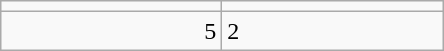<table class="wikitable">
<tr>
<td align=center width=140></td>
<td align=center width=140></td>
</tr>
<tr>
<td align=right>5</td>
<td>2</td>
</tr>
</table>
